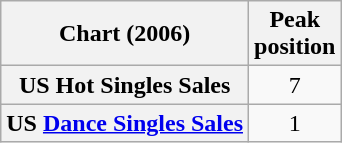<table class="wikitable sortable plainrowheaders" style="text-align:center">
<tr>
<th scope="col">Chart (2006)</th>
<th scope="col">Peak<br>position</th>
</tr>
<tr>
<th scope="row">US Hot Singles Sales</th>
<td>7</td>
</tr>
<tr>
<th scope="row">US <a href='#'>Dance Singles Sales</a></th>
<td>1</td>
</tr>
</table>
